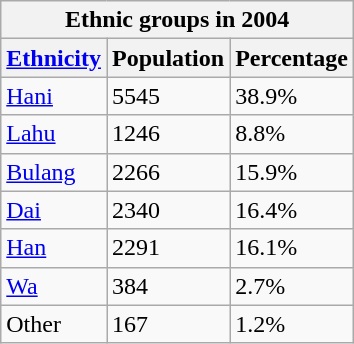<table class="wikitable">
<tr>
<th style="text-align:center;" colspan="3">Ethnic groups in 2004</th>
</tr>
<tr>
<th><a href='#'>Ethnicity</a></th>
<th>Population</th>
<th>Percentage</th>
</tr>
<tr>
<td><a href='#'>Hani</a></td>
<td>5545</td>
<td>38.9%</td>
</tr>
<tr>
<td><a href='#'>Lahu</a></td>
<td>1246</td>
<td>8.8%</td>
</tr>
<tr>
<td><a href='#'>Bulang</a></td>
<td>2266</td>
<td>15.9%</td>
</tr>
<tr>
<td><a href='#'>Dai</a></td>
<td>2340</td>
<td>16.4%</td>
</tr>
<tr>
<td><a href='#'>Han</a></td>
<td>2291</td>
<td>16.1%</td>
</tr>
<tr>
<td><a href='#'>Wa</a></td>
<td>384</td>
<td>2.7%</td>
</tr>
<tr>
<td>Other</td>
<td>167</td>
<td>1.2%</td>
</tr>
</table>
